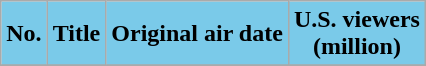<table class="wikitable plainrowheaders" width="%">
<tr>
<th scope="col" style="background-color: #7acae9; color: #000000">No.</th>
<th scope="col" style="background-color: #7acae9; color: #000000">Title</th>
<th scope="col" style="background-color: #7acae9; color: #000000">Original air date</th>
<th scope="col" style="background-color: #7acae9; color: #000000">U.S. viewers<br>(million)</th>
</tr>
<tr>
</tr>
</table>
